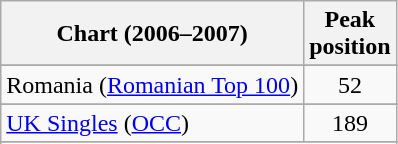<table class="wikitable sortable">
<tr>
<th>Chart (2006–2007)</th>
<th>Peak<br>position</th>
</tr>
<tr>
</tr>
<tr>
</tr>
<tr>
</tr>
<tr>
</tr>
<tr>
</tr>
<tr>
<td>Romania (<a href='#'>Romanian Top 100</a>)</td>
<td align="center">52</td>
</tr>
<tr>
</tr>
<tr>
<td align="left"><a href='#'>UK Singles</a> (<a href='#'>OCC</a>)</td>
<td align="center">189</td>
</tr>
<tr>
</tr>
<tr>
</tr>
<tr>
</tr>
<tr>
</tr>
</table>
